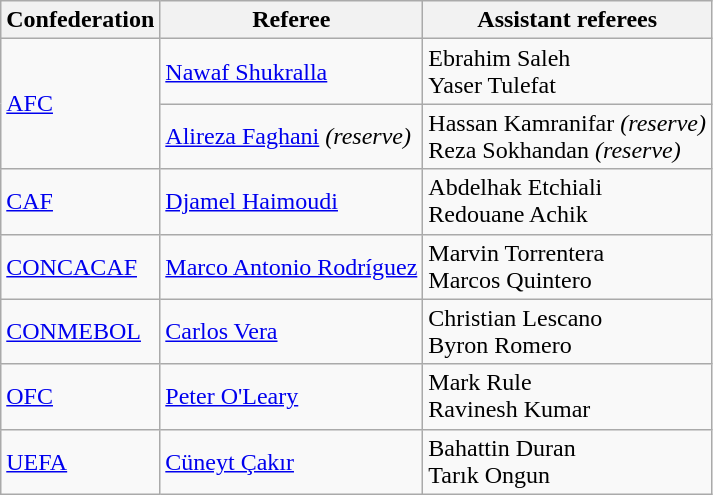<table class="wikitable">
<tr>
<th>Confederation</th>
<th>Referee</th>
<th>Assistant referees</th>
</tr>
<tr>
<td rowspan=2><a href='#'>AFC</a></td>
<td> <a href='#'>Nawaf Shukralla</a></td>
<td> Ebrahim Saleh<br> Yaser Tulefat</td>
</tr>
<tr>
<td> <a href='#'>Alireza Faghani</a> <em>(reserve)</em></td>
<td> Hassan Kamranifar <em>(reserve)</em><br> Reza Sokhandan <em>(reserve)</em></td>
</tr>
<tr>
<td><a href='#'>CAF</a></td>
<td> <a href='#'>Djamel Haimoudi</a></td>
<td> Abdelhak Etchiali<br> Redouane Achik</td>
</tr>
<tr>
<td><a href='#'>CONCACAF</a></td>
<td> <a href='#'>Marco Antonio Rodríguez</a></td>
<td> Marvin Torrentera<br> Marcos Quintero</td>
</tr>
<tr>
<td><a href='#'>CONMEBOL</a></td>
<td> <a href='#'>Carlos Vera</a></td>
<td> Christian Lescano<br> Byron Romero</td>
</tr>
<tr>
<td><a href='#'>OFC</a></td>
<td> <a href='#'>Peter O'Leary</a></td>
<td> Mark Rule<br> Ravinesh Kumar</td>
</tr>
<tr>
<td><a href='#'>UEFA</a></td>
<td> <a href='#'>Cüneyt Çakır</a></td>
<td> Bahattin Duran<br> Tarık Ongun</td>
</tr>
</table>
